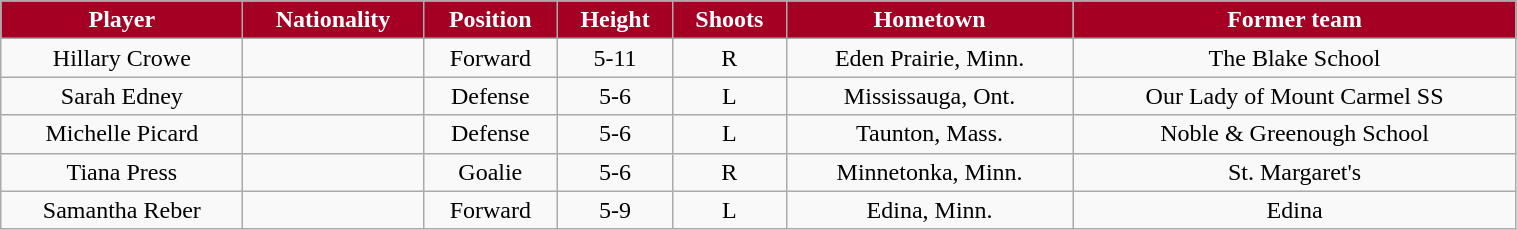<table class="wikitable" width="80%">
<tr align="center"  style=" background:#A50024;color:#FFFFFF;">
<td><strong>Player</strong></td>
<td><strong>Nationality</strong></td>
<td><strong>Position</strong></td>
<td><strong>Height</strong></td>
<td><strong>Shoots</strong></td>
<td><strong>Hometown</strong></td>
<td><strong>Former team</strong></td>
</tr>
<tr align="center" bgcolor="">
<td>Hillary Crowe</td>
<td></td>
<td>Forward</td>
<td>5-11</td>
<td>R</td>
<td>Eden Prairie, Minn.</td>
<td>The Blake School</td>
</tr>
<tr align="center" bgcolor="">
<td>Sarah Edney</td>
<td></td>
<td>Defense</td>
<td>5-6</td>
<td>L</td>
<td>Mississauga, Ont.</td>
<td>Our Lady of Mount Carmel SS</td>
</tr>
<tr align="center" bgcolor="">
<td>Michelle Picard</td>
<td></td>
<td>Defense</td>
<td>5-6</td>
<td>L</td>
<td>Taunton, Mass.</td>
<td>Noble & Greenough School</td>
</tr>
<tr align="center" bgcolor="">
<td>Tiana Press</td>
<td></td>
<td>Goalie</td>
<td>5-6</td>
<td>R</td>
<td>Minnetonka, Minn.</td>
<td>St. Margaret's</td>
</tr>
<tr align="center" bgcolor="">
<td>Samantha Reber</td>
<td></td>
<td>Forward</td>
<td>5-9</td>
<td>L</td>
<td>Edina, Minn.</td>
<td>Edina</td>
</tr>
</table>
